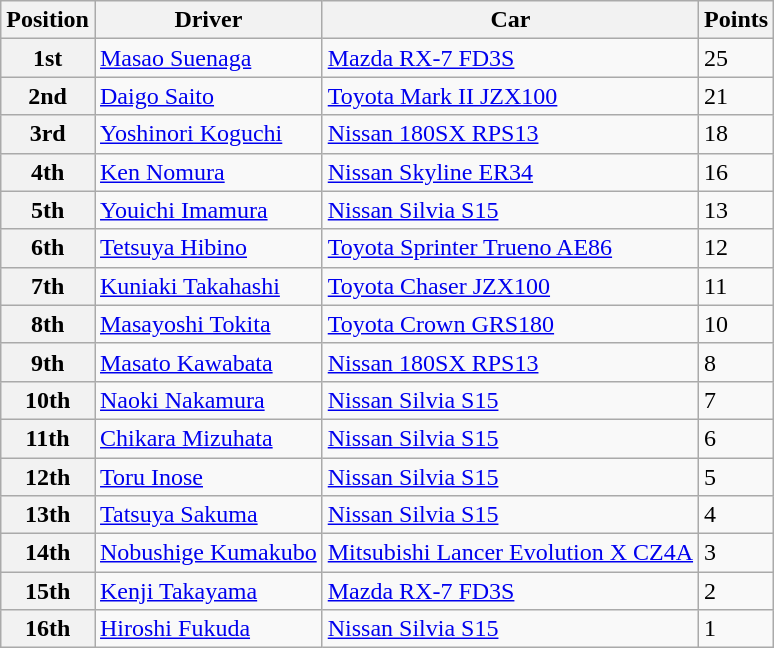<table class="wikitable">
<tr>
<th>Position</th>
<th>Driver</th>
<th>Car</th>
<th>Points</th>
</tr>
<tr>
<th>1st</th>
<td><a href='#'>Masao Suenaga</a></td>
<td><a href='#'>Mazda RX-7 FD3S</a></td>
<td>25</td>
</tr>
<tr>
<th>2nd</th>
<td><a href='#'>Daigo Saito</a></td>
<td><a href='#'>Toyota Mark II JZX100</a></td>
<td>21</td>
</tr>
<tr>
<th>3rd</th>
<td><a href='#'>Yoshinori Koguchi</a></td>
<td><a href='#'>Nissan 180SX RPS13</a></td>
<td>18</td>
</tr>
<tr>
<th>4th</th>
<td><a href='#'>Ken Nomura</a></td>
<td><a href='#'>Nissan Skyline ER34</a></td>
<td>16</td>
</tr>
<tr>
<th>5th</th>
<td><a href='#'>Youichi Imamura</a></td>
<td><a href='#'>Nissan Silvia S15</a></td>
<td>13</td>
</tr>
<tr>
<th>6th</th>
<td><a href='#'>Tetsuya Hibino</a></td>
<td><a href='#'>Toyota Sprinter Trueno AE86</a></td>
<td>12</td>
</tr>
<tr>
<th>7th</th>
<td><a href='#'>Kuniaki Takahashi</a></td>
<td><a href='#'>Toyota Chaser JZX100</a></td>
<td>11</td>
</tr>
<tr>
<th>8th</th>
<td><a href='#'>Masayoshi Tokita</a></td>
<td><a href='#'>Toyota Crown GRS180</a></td>
<td>10</td>
</tr>
<tr>
<th>9th</th>
<td><a href='#'>Masato Kawabata</a></td>
<td><a href='#'>Nissan 180SX RPS13</a></td>
<td>8</td>
</tr>
<tr>
<th>10th</th>
<td><a href='#'>Naoki Nakamura</a></td>
<td><a href='#'>Nissan Silvia S15</a></td>
<td>7</td>
</tr>
<tr>
<th>11th</th>
<td><a href='#'>Chikara Mizuhata</a></td>
<td><a href='#'>Nissan Silvia S15</a></td>
<td>6</td>
</tr>
<tr>
<th>12th</th>
<td><a href='#'>Toru Inose</a></td>
<td><a href='#'>Nissan Silvia S15</a></td>
<td>5</td>
</tr>
<tr>
<th>13th</th>
<td><a href='#'>Tatsuya Sakuma</a></td>
<td><a href='#'>Nissan Silvia S15</a></td>
<td>4</td>
</tr>
<tr>
<th>14th</th>
<td><a href='#'>Nobushige Kumakubo</a></td>
<td><a href='#'>Mitsubishi Lancer Evolution X CZ4A</a></td>
<td>3</td>
</tr>
<tr>
<th>15th</th>
<td><a href='#'>Kenji Takayama</a></td>
<td><a href='#'>Mazda RX-7 FD3S</a></td>
<td>2</td>
</tr>
<tr>
<th>16th</th>
<td><a href='#'>Hiroshi Fukuda</a></td>
<td><a href='#'>Nissan Silvia S15</a></td>
<td>1</td>
</tr>
</table>
